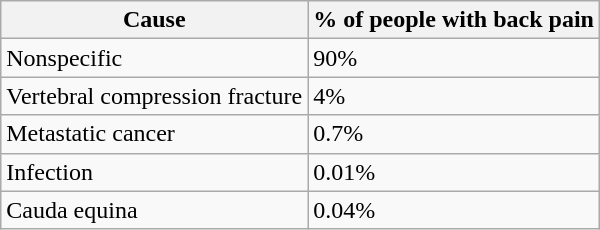<table class="wikitable">
<tr>
<th><strong>Cause</strong></th>
<th><strong>% of people with back pain</strong></th>
</tr>
<tr>
<td>Nonspecific</td>
<td>90%</td>
</tr>
<tr>
<td>Vertebral compression fracture</td>
<td>4%</td>
</tr>
<tr>
<td>Metastatic cancer</td>
<td>0.7%</td>
</tr>
<tr>
<td>Infection</td>
<td>0.01%</td>
</tr>
<tr>
<td>Cauda equina</td>
<td>0.04%</td>
</tr>
</table>
